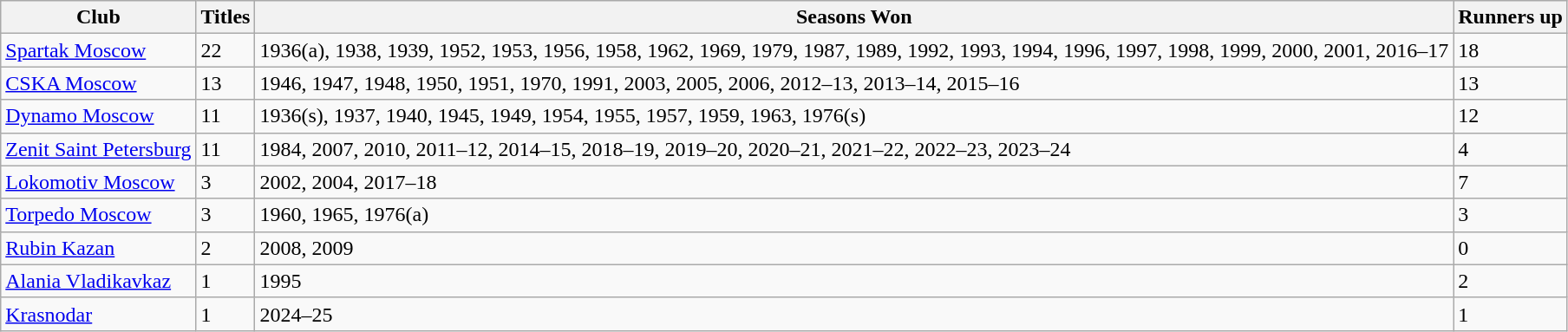<table class="wikitable">
<tr>
<th>Club</th>
<th>Titles</th>
<th>Seasons Won</th>
<th>Runners up</th>
</tr>
<tr>
<td><a href='#'>Spartak Moscow</a></td>
<td>22</td>
<td>1936(a), 1938, 1939, 1952, 1953, 1956, 1958, 1962, 1969, 1979, 1987, 1989, 1992, 1993, 1994, 1996, 1997, 1998, 1999, 2000, 2001, 2016–17</td>
<td>18</td>
</tr>
<tr>
<td><a href='#'>CSKA Moscow</a></td>
<td>13</td>
<td>1946, 1947, 1948, 1950, 1951, 1970, 1991, 2003, 2005, 2006, 2012–13, 2013–14, 2015–16</td>
<td>13</td>
</tr>
<tr>
<td><a href='#'>Dynamo Moscow</a></td>
<td>11</td>
<td>1936(s), 1937, 1940, 1945, 1949, 1954, 1955, 1957, 1959, 1963, 1976(s)</td>
<td>12</td>
</tr>
<tr>
<td><a href='#'>Zenit Saint Petersburg</a></td>
<td>11</td>
<td>1984, 2007, 2010, 2011–12, 2014–15, 2018–19, 2019–20, 2020–21, 2021–22, 2022–23, 2023–24</td>
<td>4</td>
</tr>
<tr>
<td><a href='#'>Lokomotiv Moscow</a></td>
<td>3</td>
<td>2002, 2004, 2017–18</td>
<td>7</td>
</tr>
<tr>
<td><a href='#'>Torpedo Moscow</a></td>
<td>3</td>
<td>1960, 1965, 1976(a)</td>
<td>3</td>
</tr>
<tr>
<td><a href='#'>Rubin Kazan</a></td>
<td>2</td>
<td>2008, 2009</td>
<td>0</td>
</tr>
<tr>
<td><a href='#'>Alania Vladikavkaz</a></td>
<td>1</td>
<td>1995</td>
<td>2</td>
</tr>
<tr>
<td><a href='#'>Krasnodar</a></td>
<td>1</td>
<td>2024–25</td>
<td>1</td>
</tr>
</table>
